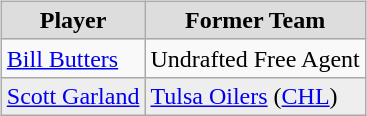<table cellspacing="10">
<tr>
<td valign="top"><br><table class="wikitable">
<tr style="text-align:center; background:#ddd;">
<td><strong>Player</strong></td>
<td><strong>Former Team</strong></td>
</tr>
<tr>
<td><a href='#'>Bill Butters</a></td>
<td>Undrafted Free Agent</td>
</tr>
<tr style="background:#eee;">
<td><a href='#'>Scott Garland</a></td>
<td><a href='#'>Tulsa Oilers</a> (<a href='#'>CHL</a>)</td>
</tr>
</table>
</td>
</tr>
</table>
